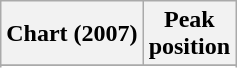<table class="wikitable sortable plainrowheaders" style="text-align:center">
<tr>
<th scope="col">Chart (2007)</th>
<th scope="col">Peak<br> position</th>
</tr>
<tr>
</tr>
<tr>
</tr>
</table>
